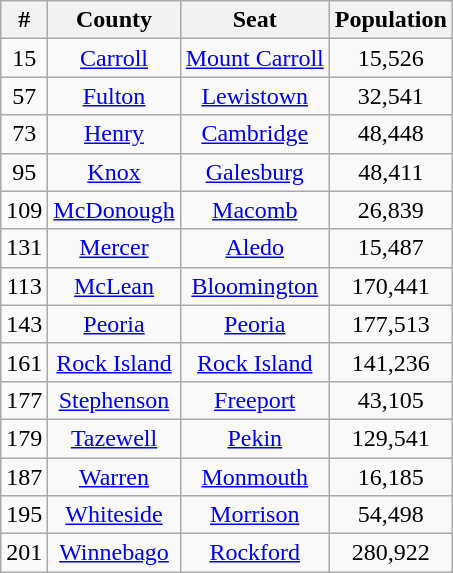<table class="wikitable sortable" style="text-align:center;">
<tr>
<th>#</th>
<th>County</th>
<th>Seat</th>
<th>Population</th>
</tr>
<tr>
<td>15</td>
<td><a href='#'>Carroll</a></td>
<td><a href='#'>Mount Carroll</a></td>
<td>15,526</td>
</tr>
<tr>
<td>57</td>
<td><a href='#'>Fulton</a></td>
<td><a href='#'>Lewistown</a></td>
<td>32,541</td>
</tr>
<tr>
<td>73</td>
<td><a href='#'>Henry</a></td>
<td><a href='#'>Cambridge</a></td>
<td>48,448</td>
</tr>
<tr>
<td>95</td>
<td><a href='#'>Knox</a></td>
<td><a href='#'>Galesburg</a></td>
<td>48,411</td>
</tr>
<tr>
<td>109</td>
<td><a href='#'>McDonough</a></td>
<td><a href='#'>Macomb</a></td>
<td>26,839</td>
</tr>
<tr>
<td>131</td>
<td><a href='#'>Mercer</a></td>
<td><a href='#'>Aledo</a></td>
<td>15,487</td>
</tr>
<tr>
<td>113</td>
<td><a href='#'>McLean</a></td>
<td><a href='#'>Bloomington</a></td>
<td>170,441</td>
</tr>
<tr>
<td>143</td>
<td><a href='#'>Peoria</a></td>
<td><a href='#'>Peoria</a></td>
<td>177,513</td>
</tr>
<tr>
<td>161</td>
<td><a href='#'>Rock Island</a></td>
<td><a href='#'>Rock Island</a></td>
<td>141,236</td>
</tr>
<tr>
<td>177</td>
<td><a href='#'>Stephenson</a></td>
<td><a href='#'>Freeport</a></td>
<td>43,105</td>
</tr>
<tr>
<td>179</td>
<td><a href='#'>Tazewell</a></td>
<td><a href='#'>Pekin</a></td>
<td>129,541</td>
</tr>
<tr>
<td>187</td>
<td><a href='#'>Warren</a></td>
<td><a href='#'>Monmouth</a></td>
<td>16,185</td>
</tr>
<tr>
<td>195</td>
<td><a href='#'>Whiteside</a></td>
<td><a href='#'>Morrison</a></td>
<td>54,498</td>
</tr>
<tr>
<td>201</td>
<td><a href='#'>Winnebago</a></td>
<td><a href='#'>Rockford</a></td>
<td>280,922</td>
</tr>
</table>
